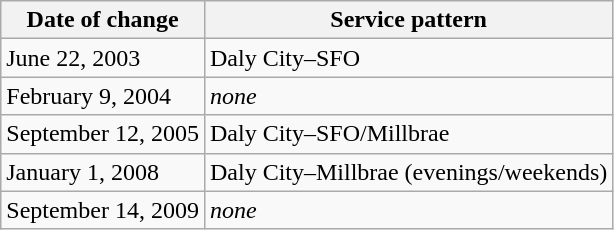<table class=wikitable>
<tr>
<th>Date of change</th>
<th>Service pattern</th>
</tr>
<tr>
<td>June 22, 2003</td>
<td>Daly City–SFO</td>
</tr>
<tr>
<td>February 9, 2004</td>
<td><em>none</em></td>
</tr>
<tr>
<td>September 12, 2005</td>
<td>Daly City–SFO/Millbrae</td>
</tr>
<tr>
<td>January 1, 2008</td>
<td>Daly City–Millbrae (evenings/weekends)</td>
</tr>
<tr>
<td>September 14, 2009</td>
<td><em>none</em></td>
</tr>
</table>
